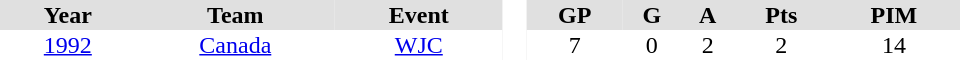<table border="0" cellpadding="1" cellspacing="0" style="text-align:center; width:40em">
<tr ALIGN="center" bgcolor="#e0e0e0">
<th>Year</th>
<th>Team</th>
<th>Event</th>
<th rowspan="99" bgcolor="#ffffff"> </th>
<th>GP</th>
<th>G</th>
<th>A</th>
<th>Pts</th>
<th>PIM</th>
</tr>
<tr>
<td><a href='#'>1992</a></td>
<td><a href='#'>Canada</a></td>
<td><a href='#'>WJC</a></td>
<td>7</td>
<td>0</td>
<td>2</td>
<td>2</td>
<td>14</td>
</tr>
</table>
